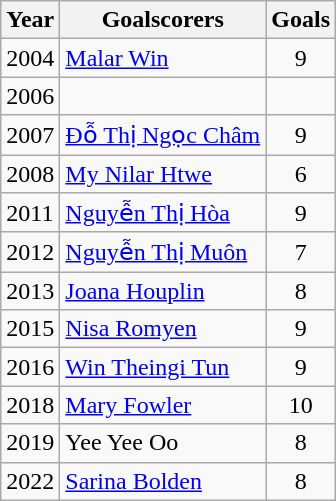<table class="wikitable">
<tr>
<th>Year</th>
<th>Goalscorers</th>
<th>Goals</th>
</tr>
<tr>
<td>2004</td>
<td> <a href='#'>Malar Win</a></td>
<td align=center>9</td>
</tr>
<tr>
<td>2006</td>
<td></td>
<td></td>
</tr>
<tr>
<td>2007</td>
<td> <a href='#'>Đỗ Thị Ngọc Châm</a></td>
<td align=center>9</td>
</tr>
<tr>
<td>2008</td>
<td> <a href='#'>My Nilar Htwe</a></td>
<td align=center>6</td>
</tr>
<tr>
<td>2011</td>
<td> <a href='#'>Nguyễn Thị Hòa</a></td>
<td align=center>9</td>
</tr>
<tr>
<td>2012</td>
<td> <a href='#'>Nguyễn Thị Muôn</a></td>
<td align=center>7</td>
</tr>
<tr>
<td>2013</td>
<td> <a href='#'>Joana Houplin</a></td>
<td align=center>8</td>
</tr>
<tr>
<td>2015</td>
<td> <a href='#'>Nisa Romyen</a></td>
<td align=center>9</td>
</tr>
<tr>
<td>2016</td>
<td> <a href='#'>Win Theingi Tun</a></td>
<td align=center>9</td>
</tr>
<tr>
<td>2018</td>
<td> <a href='#'>Mary Fowler</a></td>
<td align=center>10</td>
</tr>
<tr>
<td>2019</td>
<td> Yee Yee Oo</td>
<td align=center>8</td>
</tr>
<tr>
<td>2022</td>
<td> <a href='#'>Sarina Bolden</a></td>
<td align=center>8</td>
</tr>
</table>
